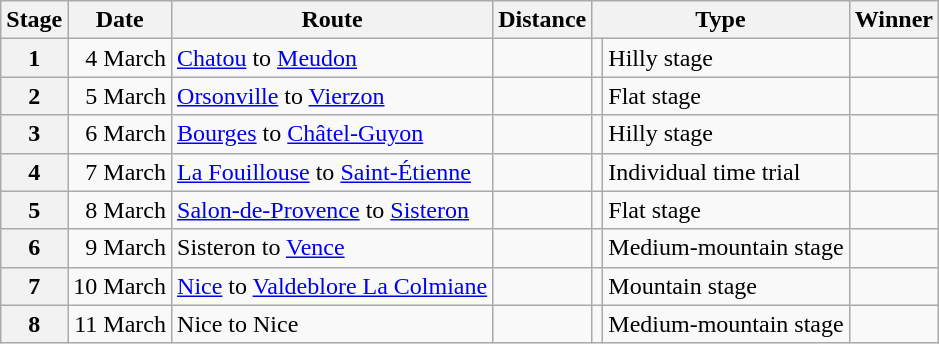<table class="wikitable">
<tr>
<th scope=col>Stage</th>
<th scope=col>Date</th>
<th scope=col>Route</th>
<th scope=col>Distance</th>
<th scope=col colspan="2">Type</th>
<th scope=col>Winner</th>
</tr>
<tr>
<th scope=row>1</th>
<td style="text-align:right;">4 March</td>
<td><a href='#'>Chatou</a> to <a href='#'>Meudon</a></td>
<td style="text-align:center;"></td>
<td></td>
<td>Hilly stage</td>
<td></td>
</tr>
<tr>
<th scope=row>2</th>
<td style="text-align:right;">5 March</td>
<td><a href='#'>Orsonville</a> to <a href='#'>Vierzon</a></td>
<td style="text-align:center;"></td>
<td></td>
<td>Flat stage</td>
<td></td>
</tr>
<tr>
<th scope=row>3</th>
<td style="text-align:right;">6 March</td>
<td><a href='#'>Bourges</a> to <a href='#'>Châtel-Guyon</a></td>
<td style="text-align:center;"></td>
<td></td>
<td>Hilly stage</td>
<td></td>
</tr>
<tr>
<th scope=row>4</th>
<td style="text-align:right;">7 March</td>
<td><a href='#'>La Fouillouse</a> to <a href='#'>Saint-Étienne</a></td>
<td style="text-align:center;"></td>
<td></td>
<td>Individual time trial</td>
<td></td>
</tr>
<tr>
<th scope=row>5</th>
<td style="text-align:right;">8 March</td>
<td><a href='#'>Salon-de-Provence</a> to <a href='#'>Sisteron</a></td>
<td style="text-align:center;"></td>
<td></td>
<td>Flat stage</td>
<td></td>
</tr>
<tr>
<th scope=row>6</th>
<td style="text-align:right;">9 March</td>
<td>Sisteron to <a href='#'>Vence</a></td>
<td style="text-align:center;"></td>
<td></td>
<td>Medium-mountain stage</td>
<td></td>
</tr>
<tr>
<th scope=row>7</th>
<td style="text-align:right;">10 March</td>
<td><a href='#'>Nice</a> to <a href='#'>Valdeblore La Colmiane</a></td>
<td style="text-align:center;"></td>
<td></td>
<td>Mountain stage</td>
<td></td>
</tr>
<tr>
<th scope=row>8</th>
<td style="text-align:right;">11 March</td>
<td>Nice to Nice</td>
<td style="text-align:center;"></td>
<td></td>
<td>Medium-mountain stage</td>
<td></td>
</tr>
</table>
